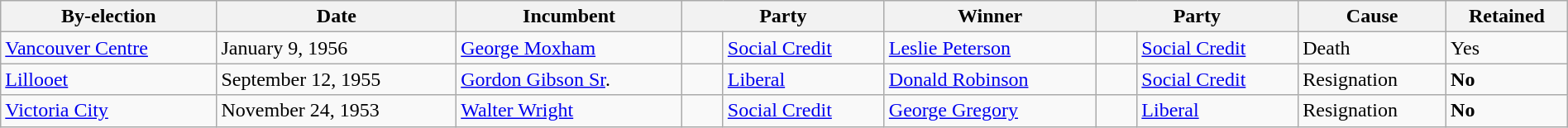<table class=wikitable style="width:100%">
<tr>
<th>By-election</th>
<th>Date</th>
<th>Incumbent</th>
<th colspan=2>Party</th>
<th>Winner</th>
<th colspan=2>Party</th>
<th>Cause</th>
<th>Retained</th>
</tr>
<tr>
<td><a href='#'>Vancouver Centre</a></td>
<td>January 9, 1956</td>
<td><a href='#'>George Moxham</a></td>
<td>    </td>
<td><a href='#'>Social Credit</a></td>
<td><a href='#'>Leslie Peterson</a></td>
<td>    </td>
<td><a href='#'>Social Credit</a></td>
<td>Death</td>
<td>Yes</td>
</tr>
<tr>
<td><a href='#'>Lillooet</a></td>
<td>September 12, 1955</td>
<td><a href='#'>Gordon Gibson Sr</a>.</td>
<td>    </td>
<td><a href='#'>Liberal</a></td>
<td><a href='#'>Donald Robinson</a></td>
<td>    </td>
<td><a href='#'>Social Credit</a></td>
<td>Resignation</td>
<td><strong>No</strong></td>
</tr>
<tr>
<td><a href='#'>Victoria City</a></td>
<td>November 24, 1953</td>
<td><a href='#'>Walter Wright</a></td>
<td>    </td>
<td><a href='#'>Social Credit</a></td>
<td><a href='#'>George Gregory</a></td>
<td>    </td>
<td><a href='#'>Liberal</a></td>
<td>Resignation</td>
<td><strong>No</strong></td>
</tr>
</table>
